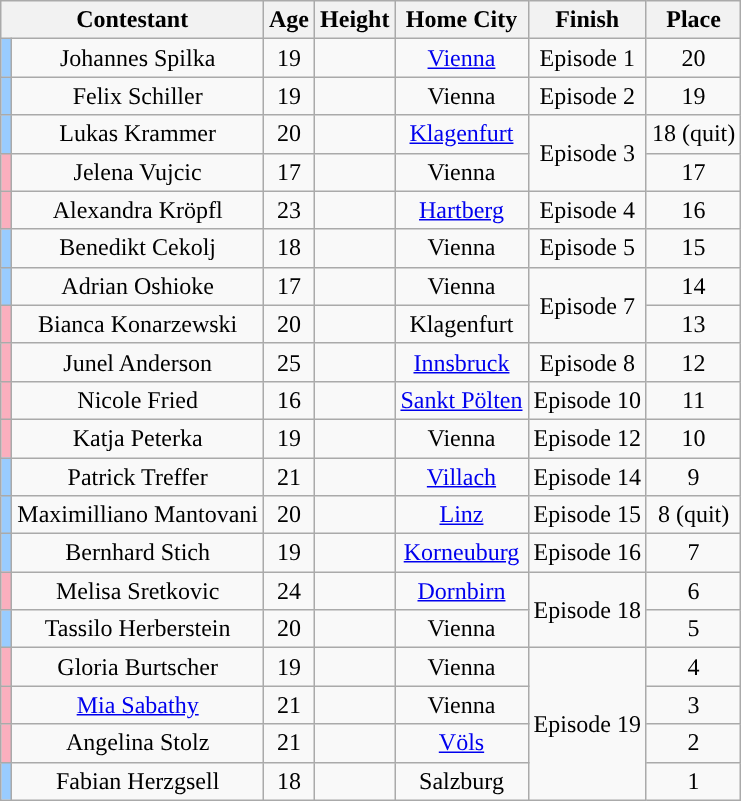<table class="wikitable sortable" style="text-align:center;">
<tr>
<th colspan="2">Contestant</th>
<th>Age</th>
<th>Height</th>
<th>Home City</th>
<th>Finish</th>
<th>Place</th>
</tr>
<tr>
<td style="background:#9cf;"></td>
<td>Johannes Spilka</td>
<td>19</td>
<td></td>
<td><a href='#'>Vienna</a></td>
<td>Episode 1</td>
<td>20</td>
</tr>
<tr>
<td style="background:#9cf;"></td>
<td>Felix Schiller</td>
<td>19</td>
<td></td>
<td>Vienna</td>
<td>Episode 2</td>
<td>19</td>
</tr>
<tr>
<td style="background:#9cf;"></td>
<td>Lukas Krammer</td>
<td>20</td>
<td></td>
<td><a href='#'>Klagenfurt</a></td>
<td rowspan="2">Episode 3</td>
<td>18 (quit)</td>
</tr>
<tr>
<td style="background:#faafbe"></td>
<td>Jelena Vujcic</td>
<td>17</td>
<td></td>
<td>Vienna</td>
<td>17</td>
</tr>
<tr>
<td style="background:#faafbe"></td>
<td>Alexandra Kröpfl</td>
<td>23</td>
<td></td>
<td><a href='#'>Hartberg</a></td>
<td>Episode 4</td>
<td>16</td>
</tr>
<tr>
<td style="background:#9cf;"></td>
<td>Benedikt Cekolj</td>
<td>18</td>
<td></td>
<td>Vienna</td>
<td>Episode 5</td>
<td>15</td>
</tr>
<tr>
<td style="background:#9cf;"></td>
<td>Adrian Oshioke</td>
<td>17</td>
<td></td>
<td>Vienna</td>
<td rowspan="2">Episode 7</td>
<td>14</td>
</tr>
<tr>
<td style="background:#faafbe"></td>
<td>Bianca Konarzewski</td>
<td>20</td>
<td></td>
<td>Klagenfurt</td>
<td>13</td>
</tr>
<tr>
<td style="background:#faafbe"></td>
<td>Junel Anderson</td>
<td>25</td>
<td></td>
<td><a href='#'>Innsbruck</a></td>
<td>Episode 8</td>
<td>12</td>
</tr>
<tr>
<td style="background:#faafbe"></td>
<td>Nicole Fried</td>
<td>16</td>
<td></td>
<td><a href='#'>Sankt Pölten</a></td>
<td>Episode 10</td>
<td>11</td>
</tr>
<tr>
<td style="background:#faafbe"></td>
<td>Katja Peterka</td>
<td>19</td>
<td></td>
<td>Vienna</td>
<td>Episode 12</td>
<td>10</td>
</tr>
<tr>
<td style="background:#9cf;"></td>
<td>Patrick Treffer</td>
<td>21</td>
<td></td>
<td><a href='#'>Villach</a></td>
<td>Episode 14</td>
<td>9</td>
</tr>
<tr>
<td style="background:#9cf;"></td>
<td>Maximilliano Mantovani</td>
<td>20</td>
<td></td>
<td><a href='#'>Linz</a></td>
<td>Episode 15</td>
<td>8 (quit)</td>
</tr>
<tr>
<td style="background:#9cf;"></td>
<td>Bernhard Stich</td>
<td>19</td>
<td></td>
<td><a href='#'>Korneuburg</a></td>
<td>Episode 16</td>
<td>7</td>
</tr>
<tr>
<td style="background:#faafbe"></td>
<td>Melisa Sretkovic</td>
<td>24</td>
<td></td>
<td><a href='#'>Dornbirn</a></td>
<td rowspan="2">Episode 18</td>
<td>6</td>
</tr>
<tr>
<td style="background:#9cf;"></td>
<td>Tassilo Herberstein</td>
<td>20</td>
<td></td>
<td>Vienna</td>
<td>5</td>
</tr>
<tr>
<td style="background:#faafbe"></td>
<td>Gloria Burtscher</td>
<td>19</td>
<td></td>
<td>Vienna</td>
<td rowspan="4">Episode 19</td>
<td>4</td>
</tr>
<tr>
<td style="background:#faafbe"></td>
<td><a href='#'>Mia Sabathy</a></td>
<td>21</td>
<td></td>
<td>Vienna</td>
<td>3</td>
</tr>
<tr>
<td style="background:#faafbe"></td>
<td>Angelina Stolz</td>
<td>21</td>
<td></td>
<td><a href='#'>Völs</a></td>
<td>2</td>
</tr>
<tr>
<td style="background:#9cf;"></td>
<td>Fabian Herzgsell</td>
<td>18</td>
<td></td>
<td>Salzburg</td>
<td>1</td>
</tr>
</table>
